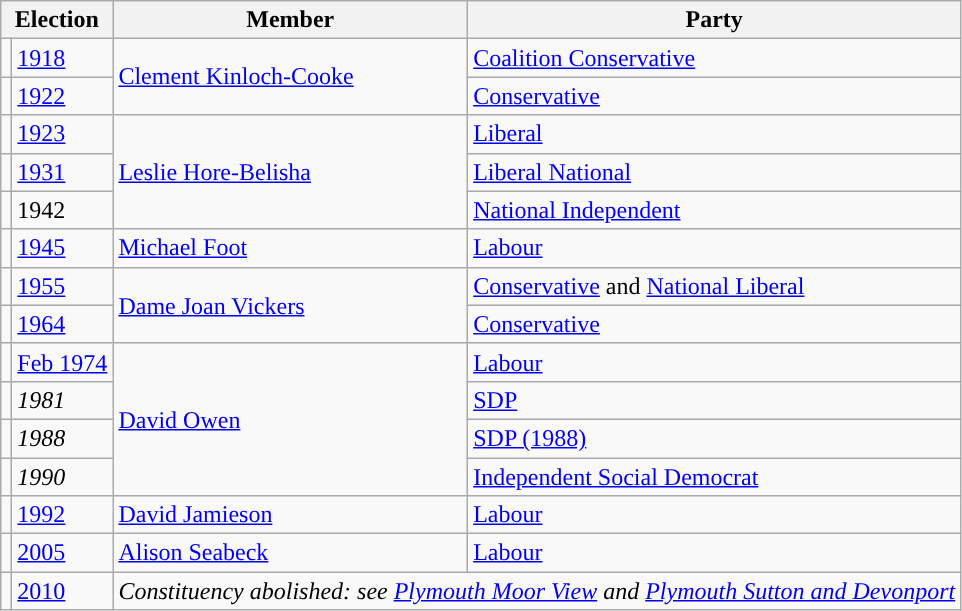<table class="wikitable">
<tr>
<th colspan=2>Election</th>
<th>Member</th>
<th>Party</th>
</tr>
<tr>
<td style="color:inherit;background-color: "></td>
<td><a href='#'>1918</a></td>
<td rowspan="2"><a href='#'>Clement Kinloch-Cooke</a></td>
<td><a href='#'>Coalition Conservative</a></td>
</tr>
<tr>
<td style="color:inherit;background-color: "></td>
<td><a href='#'>1922</a></td>
<td><a href='#'>Conservative</a></td>
</tr>
<tr>
<td style="color:inherit;background-color: "></td>
<td><a href='#'>1923</a></td>
<td rowspan="3"><a href='#'>Leslie Hore-Belisha</a></td>
<td><a href='#'>Liberal</a></td>
</tr>
<tr>
<td style="color:inherit;background-color: "></td>
<td><a href='#'>1931</a></td>
<td><a href='#'>Liberal National</a></td>
</tr>
<tr>
<td style="color:inherit;background-color: "></td>
<td>1942</td>
<td><a href='#'>National Independent</a></td>
</tr>
<tr>
<td style="color:inherit;background-color: "></td>
<td><a href='#'>1945</a></td>
<td><a href='#'>Michael Foot</a></td>
<td><a href='#'>Labour</a></td>
</tr>
<tr>
<td style="color:inherit;background-color: "></td>
<td><a href='#'>1955</a></td>
<td rowspan=2><a href='#'>Dame Joan Vickers</a></td>
<td><a href='#'>Conservative</a> and <a href='#'>National Liberal</a></td>
</tr>
<tr>
<td style="color:inherit;background-color: "></td>
<td><a href='#'>1964</a></td>
<td><a href='#'>Conservative</a></td>
</tr>
<tr>
<td style="color:inherit;background-color: "></td>
<td><a href='#'>Feb 1974</a></td>
<td rowspan="4"><a href='#'>David Owen</a></td>
<td><a href='#'>Labour</a></td>
</tr>
<tr>
<td style="color:inherit;background-color: "></td>
<td><em>1981</em></td>
<td><a href='#'>SDP</a></td>
</tr>
<tr>
<td style="color:inherit;background-color: "></td>
<td><em>1988</em></td>
<td><a href='#'>SDP (1988)</a></td>
</tr>
<tr>
<td style="color:inherit;background-color: "></td>
<td><em>1990</em></td>
<td><a href='#'>Independent Social Democrat</a></td>
</tr>
<tr>
<td style="color:inherit;background-color: "></td>
<td><a href='#'>1992</a></td>
<td><a href='#'>David Jamieson</a></td>
<td><a href='#'>Labour</a></td>
</tr>
<tr>
<td style="color:inherit;background-color: "></td>
<td><a href='#'>2005</a></td>
<td><a href='#'>Alison Seabeck</a></td>
<td><a href='#'>Labour</a></td>
</tr>
<tr>
<td></td>
<td><a href='#'>2010</a></td>
<td colspan="2"><em>Constituency abolished: see <a href='#'>Plymouth Moor View</a> and <a href='#'>Plymouth Sutton and Devonport</a></em></td>
</tr>
</table>
